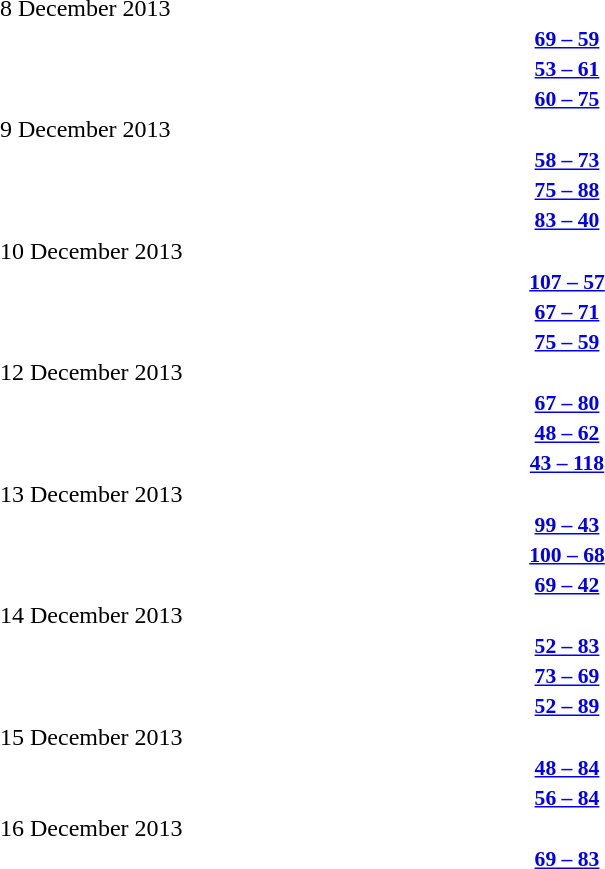<table width=100% cellspacing=1>
<tr>
<th width=25%></th>
<th width=10%></th>
<th></th>
</tr>
<tr>
<td>8 December 2013</td>
</tr>
<tr style=font-size:90%>
<td align=right><strong></strong></td>
<td align=center><strong><a href='#'>69 – 59</a></strong></td>
<td><strong></strong></td>
</tr>
<tr style=font-size:90%>
<td align=right><strong></strong></td>
<td align=center><strong><a href='#'>53 – 61</a></strong></td>
<td><strong></strong></td>
</tr>
<tr style=font-size:90%>
<td align=right><strong></strong></td>
<td align=center><strong><a href='#'>60 – 75</a></strong></td>
<td><strong></strong></td>
</tr>
<tr>
<td>9 December 2013</td>
</tr>
<tr style=font-size:90%>
<td align=right><strong></strong></td>
<td align=center><strong><a href='#'>58 – 73</a></strong></td>
<td><strong></strong></td>
</tr>
<tr style=font-size:90%>
<td align=right><strong></strong></td>
<td align=center><strong><a href='#'>75 – 88</a></strong></td>
<td><strong></strong></td>
</tr>
<tr style=font-size:90%>
<td align=right><strong></strong></td>
<td align=center><strong><a href='#'>83 – 40</a></strong></td>
<td><strong></strong></td>
</tr>
<tr>
<td>10 December 2013</td>
</tr>
<tr style=font-size:90%>
<td align=right><strong></strong></td>
<td align=center><strong><a href='#'>107 – 57</a></strong></td>
<td><strong></strong></td>
</tr>
<tr style=font-size:90%>
<td align=right><strong></strong></td>
<td align=center><strong><a href='#'>67 – 71</a></strong></td>
<td><strong></strong></td>
</tr>
<tr style=font-size:90%>
<td align=right><strong></strong></td>
<td align=center><strong><a href='#'>75 – 59</a></strong></td>
<td><strong></strong></td>
</tr>
<tr>
<td>12 December 2013</td>
</tr>
<tr style=font-size:90%>
<td align=right><strong></strong></td>
<td align=center><strong><a href='#'>67 – 80</a></strong></td>
<td><strong></strong></td>
</tr>
<tr style=font-size:90%>
<td align=right><strong></strong></td>
<td align=center><strong><a href='#'>48 – 62</a></strong></td>
<td><strong></strong></td>
</tr>
<tr style=font-size:90%>
<td align=right><strong></strong></td>
<td align=center><strong><a href='#'>43 – 118</a></strong></td>
<td><strong></strong></td>
</tr>
<tr>
<td>13 December 2013</td>
</tr>
<tr style=font-size:90%>
<td align=right><strong></strong></td>
<td align=center><strong><a href='#'>99 – 43</a></strong></td>
<td><strong></strong></td>
</tr>
<tr style=font-size:90%>
<td align=right><strong></strong></td>
<td align=center><strong><a href='#'>100 – 68</a></strong></td>
<td><strong></strong></td>
</tr>
<tr style=font-size:90%>
<td align=right><strong></strong></td>
<td align=center><strong><a href='#'>69 – 42</a></strong></td>
<td><strong></strong></td>
</tr>
<tr>
<td>14 December 2013</td>
</tr>
<tr style=font-size:90%>
<td align=right><strong></strong></td>
<td align=center><strong><a href='#'>52 – 83</a></strong></td>
<td><strong></strong></td>
</tr>
<tr style=font-size:90%>
<td align=right><strong></strong></td>
<td align=center><strong><a href='#'>73 – 69</a></strong></td>
<td><strong></strong></td>
</tr>
<tr style=font-size:90%>
<td align=right><strong></strong></td>
<td align=center><strong><a href='#'>52 – 89</a></strong></td>
<td><strong></strong></td>
</tr>
<tr>
<td>15 December 2013</td>
</tr>
<tr style=font-size:90%>
<td align=right><strong></strong></td>
<td align=center><strong><a href='#'>48 – 84</a></strong></td>
<td><strong></strong></td>
</tr>
<tr style=font-size:90%>
<td align=right><strong></strong></td>
<td align=center><strong><a href='#'>56 – 84</a></strong></td>
<td><strong></strong></td>
</tr>
<tr>
<td>16 December 2013</td>
</tr>
<tr style=font-size:90%>
<td align=right><strong></strong></td>
<td align=center><strong><a href='#'>69 – 83</a></strong></td>
<td><strong></strong></td>
</tr>
</table>
